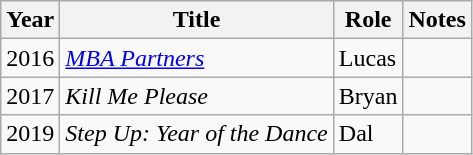<table class="wikitable sortable plainrowheaders">
<tr>
<th>Year</th>
<th>Title</th>
<th>Role</th>
<th>Notes</th>
</tr>
<tr>
<td>2016</td>
<td><em><a href='#'>MBA Partners</a></em></td>
<td>Lucas</td>
<td></td>
</tr>
<tr>
<td>2017</td>
<td><em>Kill Me Please</em></td>
<td>Bryan</td>
<td></td>
</tr>
<tr>
<td>2019</td>
<td><em>Step Up: Year of the Dance</em></td>
<td>Dal</td>
<td></td>
</tr>
</table>
